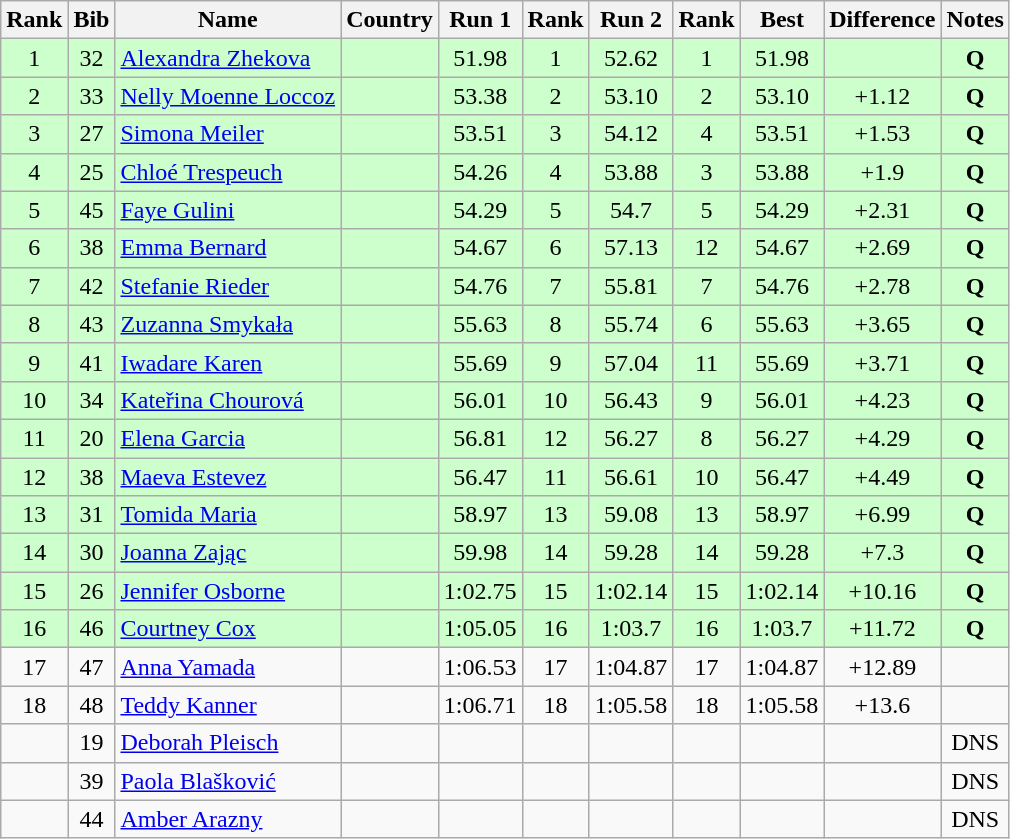<table class="wikitable sortable" style="text-align:center">
<tr>
<th>Rank</th>
<th>Bib</th>
<th>Name</th>
<th>Country</th>
<th>Run 1</th>
<th>Rank</th>
<th>Run 2</th>
<th>Rank</th>
<th>Best</th>
<th>Difference</th>
<th>Notes</th>
</tr>
<tr bgcolor=ccffcc>
<td>1</td>
<td>32</td>
<td align=left><a href='#'>Alexandra Zhekova</a></td>
<td align=left></td>
<td>51.98</td>
<td>1</td>
<td>52.62</td>
<td>1</td>
<td>51.98</td>
<td></td>
<td><strong>Q</strong></td>
</tr>
<tr bgcolor=ccffcc>
<td>2</td>
<td>33</td>
<td align=left><a href='#'>Nelly Moenne Loccoz</a></td>
<td align=left></td>
<td>53.38</td>
<td>2</td>
<td>53.10</td>
<td>2</td>
<td>53.10</td>
<td>+1.12</td>
<td><strong>Q</strong></td>
</tr>
<tr bgcolor=ccffcc>
<td>3</td>
<td>27</td>
<td align=left><a href='#'>Simona Meiler</a></td>
<td align=left></td>
<td>53.51</td>
<td>3</td>
<td>54.12</td>
<td>4</td>
<td>53.51</td>
<td>+1.53</td>
<td><strong>Q</strong></td>
</tr>
<tr bgcolor=ccffcc>
<td>4</td>
<td>25</td>
<td align=left><a href='#'>Chloé Trespeuch</a></td>
<td align=left></td>
<td>54.26</td>
<td>4</td>
<td>53.88</td>
<td>3</td>
<td>53.88</td>
<td>+1.9</td>
<td><strong>Q</strong></td>
</tr>
<tr bgcolor=ccffcc>
<td>5</td>
<td>45</td>
<td align=left><a href='#'>Faye Gulini</a></td>
<td align=left></td>
<td>54.29</td>
<td>5</td>
<td>54.7</td>
<td>5</td>
<td>54.29</td>
<td>+2.31</td>
<td><strong>Q</strong></td>
</tr>
<tr bgcolor=ccffcc>
<td>6</td>
<td>38</td>
<td align=left><a href='#'>Emma Bernard</a></td>
<td align=left></td>
<td>54.67</td>
<td>6</td>
<td>57.13</td>
<td>12</td>
<td>54.67</td>
<td>+2.69</td>
<td><strong>Q</strong></td>
</tr>
<tr bgcolor=ccffcc>
<td>7</td>
<td>42</td>
<td align=left><a href='#'>Stefanie Rieder</a></td>
<td align=left></td>
<td>54.76</td>
<td>7</td>
<td>55.81</td>
<td>7</td>
<td>54.76</td>
<td>+2.78</td>
<td><strong>Q</strong></td>
</tr>
<tr bgcolor=ccffcc>
<td>8</td>
<td>43</td>
<td align=left><a href='#'>Zuzanna Smykała</a></td>
<td align=left></td>
<td>55.63</td>
<td>8</td>
<td>55.74</td>
<td>6</td>
<td>55.63</td>
<td>+3.65</td>
<td><strong>Q</strong></td>
</tr>
<tr bgcolor=ccffcc>
<td>9</td>
<td>41</td>
<td align=left><a href='#'>Iwadare Karen</a></td>
<td align=left></td>
<td>55.69</td>
<td>9</td>
<td>57.04</td>
<td>11</td>
<td>55.69</td>
<td>+3.71</td>
<td><strong>Q</strong></td>
</tr>
<tr bgcolor=ccffcc>
<td>10</td>
<td>34</td>
<td align=left><a href='#'>Kateřina Chourová</a></td>
<td align=left></td>
<td>56.01</td>
<td>10</td>
<td>56.43</td>
<td>9</td>
<td>56.01</td>
<td>+4.23</td>
<td><strong>Q</strong></td>
</tr>
<tr bgcolor=ccffcc>
<td>11</td>
<td>20</td>
<td align=left><a href='#'>Elena Garcia</a></td>
<td align=left></td>
<td>56.81</td>
<td>12</td>
<td>56.27</td>
<td>8</td>
<td>56.27</td>
<td>+4.29</td>
<td><strong>Q</strong></td>
</tr>
<tr bgcolor=ccffcc>
<td>12</td>
<td>38</td>
<td align=left><a href='#'>Maeva Estevez</a></td>
<td align=left></td>
<td>56.47</td>
<td>11</td>
<td>56.61</td>
<td>10</td>
<td>56.47</td>
<td>+4.49</td>
<td><strong>Q</strong></td>
</tr>
<tr bgcolor=ccffcc>
<td>13</td>
<td>31</td>
<td align=left><a href='#'>Tomida Maria</a></td>
<td align=left></td>
<td>58.97</td>
<td>13</td>
<td>59.08</td>
<td>13</td>
<td>58.97</td>
<td>+6.99</td>
<td><strong>Q</strong></td>
</tr>
<tr bgcolor=ccffcc>
<td>14</td>
<td>30</td>
<td align=left><a href='#'>Joanna Zając</a></td>
<td align=left></td>
<td>59.98</td>
<td>14</td>
<td>59.28</td>
<td>14</td>
<td>59.28</td>
<td>+7.3</td>
<td><strong>Q</strong></td>
</tr>
<tr bgcolor=ccffcc>
<td>15</td>
<td>26</td>
<td align=left><a href='#'>Jennifer Osborne</a></td>
<td align=left></td>
<td>1:02.75</td>
<td>15</td>
<td>1:02.14</td>
<td>15</td>
<td>1:02.14</td>
<td>+10.16</td>
<td><strong>Q</strong></td>
</tr>
<tr bgcolor=ccffcc>
<td>16</td>
<td>46</td>
<td align=left><a href='#'>Courtney Cox</a></td>
<td align=left></td>
<td>1:05.05</td>
<td>16</td>
<td>1:03.7</td>
<td>16</td>
<td>1:03.7</td>
<td>+11.72</td>
<td><strong>Q</strong></td>
</tr>
<tr>
<td>17</td>
<td>47</td>
<td align=left><a href='#'>Anna Yamada</a></td>
<td align=left></td>
<td>1:06.53</td>
<td>17</td>
<td>1:04.87</td>
<td>17</td>
<td>1:04.87</td>
<td>+12.89</td>
<td></td>
</tr>
<tr>
<td>18</td>
<td>48</td>
<td align=left><a href='#'>Teddy Kanner</a></td>
<td align=left></td>
<td>1:06.71</td>
<td>18</td>
<td>1:05.58</td>
<td>18</td>
<td>1:05.58</td>
<td>+13.6</td>
<td></td>
</tr>
<tr>
<td></td>
<td>19</td>
<td align=left><a href='#'>Deborah Pleisch</a></td>
<td align=left></td>
<td></td>
<td></td>
<td></td>
<td></td>
<td></td>
<td></td>
<td>DNS</td>
</tr>
<tr>
<td></td>
<td>39</td>
<td align=left><a href='#'>Paola Blašković</a></td>
<td align=left></td>
<td></td>
<td></td>
<td></td>
<td></td>
<td></td>
<td></td>
<td>DNS</td>
</tr>
<tr>
<td></td>
<td>44</td>
<td align=left><a href='#'>Amber Arazny</a></td>
<td align=left></td>
<td></td>
<td></td>
<td></td>
<td></td>
<td></td>
<td></td>
<td>DNS</td>
</tr>
</table>
